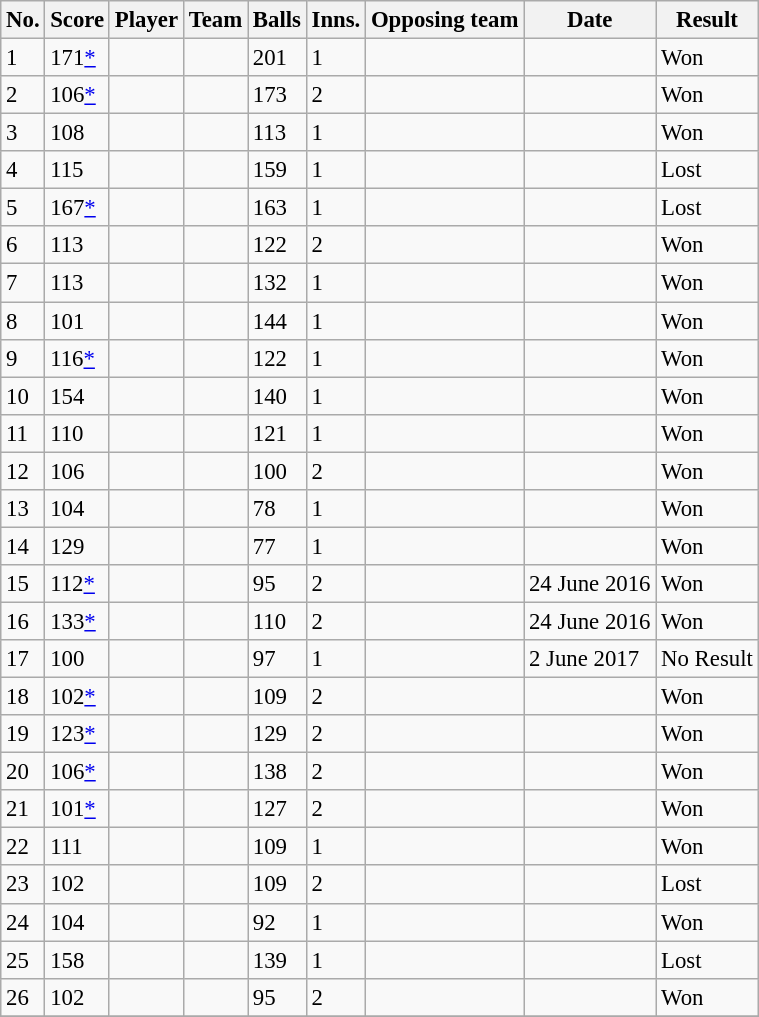<table class="wikitable sortable" style="font-size:95%">
<tr>
<th>No.</th>
<th>Score</th>
<th>Player</th>
<th>Team</th>
<th>Balls</th>
<th>Inns.</th>
<th>Opposing team</th>
<th>Date</th>
<th>Result</th>
</tr>
<tr>
<td>1</td>
<td>171<a href='#'>*</a></td>
<td></td>
<td></td>
<td>201</td>
<td>1</td>
<td></td>
<td></td>
<td>Won</td>
</tr>
<tr>
<td>2</td>
<td>106<a href='#'>*</a></td>
<td></td>
<td></td>
<td>173</td>
<td>2</td>
<td></td>
<td></td>
<td>Won</td>
</tr>
<tr>
<td>3</td>
<td>108</td>
<td> </td>
<td></td>
<td>113</td>
<td>1</td>
<td></td>
<td></td>
<td>Won</td>
</tr>
<tr>
<td>4</td>
<td>115</td>
<td> </td>
<td></td>
<td>159</td>
<td>1</td>
<td></td>
<td></td>
<td>Lost</td>
</tr>
<tr>
<td>5</td>
<td>167<a href='#'>*</a></td>
<td></td>
<td></td>
<td>163</td>
<td>1</td>
<td></td>
<td></td>
<td>Lost</td>
</tr>
<tr>
<td>6</td>
<td>113</td>
<td></td>
<td></td>
<td>122</td>
<td>2</td>
<td></td>
<td></td>
<td>Won</td>
</tr>
<tr>
<td>7</td>
<td>113</td>
<td></td>
<td></td>
<td>132</td>
<td>1</td>
<td></td>
<td></td>
<td>Won</td>
</tr>
<tr>
<td>8</td>
<td>101</td>
<td></td>
<td></td>
<td>144</td>
<td>1</td>
<td></td>
<td></td>
<td>Won</td>
</tr>
<tr>
<td>9</td>
<td>116<a href='#'>*</a></td>
<td></td>
<td></td>
<td>122</td>
<td>1</td>
<td></td>
<td></td>
<td>Won</td>
</tr>
<tr>
<td>10</td>
<td>154</td>
<td></td>
<td></td>
<td>140</td>
<td>1</td>
<td></td>
<td></td>
<td>Won</td>
</tr>
<tr>
<td>11</td>
<td>110</td>
<td></td>
<td></td>
<td>121</td>
<td>1</td>
<td></td>
<td></td>
<td>Won</td>
</tr>
<tr>
<td>12</td>
<td>106</td>
<td></td>
<td></td>
<td>100</td>
<td>2</td>
<td></td>
<td></td>
<td>Won</td>
</tr>
<tr>
<td>13</td>
<td>104</td>
<td></td>
<td></td>
<td>78</td>
<td>1</td>
<td></td>
<td></td>
<td>Won</td>
</tr>
<tr>
<td>14</td>
<td>129</td>
<td></td>
<td></td>
<td>77</td>
<td>1</td>
<td></td>
<td></td>
<td>Won</td>
</tr>
<tr>
<td>15</td>
<td>112<a href='#'>*</a></td>
<td></td>
<td></td>
<td>95</td>
<td>2</td>
<td></td>
<td>24 June 2016</td>
<td>Won</td>
</tr>
<tr>
<td>16</td>
<td>133<a href='#'>*</a></td>
<td></td>
<td></td>
<td>110</td>
<td>2</td>
<td></td>
<td>24 June 2016</td>
<td>Won</td>
</tr>
<tr>
<td>17</td>
<td>100</td>
<td> </td>
<td></td>
<td>97</td>
<td>1</td>
<td></td>
<td>2 June 2017</td>
<td>No Result</td>
</tr>
<tr>
<td>18</td>
<td>102<a href='#'>*</a></td>
<td></td>
<td></td>
<td>109</td>
<td>2</td>
<td></td>
<td></td>
<td>Won</td>
</tr>
<tr>
<td>19</td>
<td>123<a href='#'>*</a></td>
<td> </td>
<td></td>
<td>129</td>
<td>2</td>
<td></td>
<td></td>
<td>Won</td>
</tr>
<tr>
<td>20</td>
<td>106<a href='#'>*</a></td>
<td> </td>
<td></td>
<td>138</td>
<td>2</td>
<td></td>
<td></td>
<td>Won</td>
</tr>
<tr>
<td>21</td>
<td>101<a href='#'>*</a></td>
<td> </td>
<td></td>
<td>127</td>
<td>2</td>
<td></td>
<td></td>
<td>Won</td>
</tr>
<tr>
<td>22</td>
<td>111</td>
<td></td>
<td></td>
<td>109</td>
<td>1</td>
<td></td>
<td></td>
<td>Won</td>
</tr>
<tr>
<td>23</td>
<td>102</td>
<td> </td>
<td></td>
<td>109</td>
<td>2</td>
<td></td>
<td></td>
<td>Lost</td>
</tr>
<tr>
<td>24</td>
<td>104</td>
<td> </td>
<td></td>
<td>92</td>
<td>1</td>
<td></td>
<td></td>
<td>Won</td>
</tr>
<tr>
<td>25</td>
<td>158</td>
<td> </td>
<td></td>
<td>139</td>
<td>1</td>
<td></td>
<td></td>
<td>Lost</td>
</tr>
<tr>
<td>26</td>
<td>102</td>
<td></td>
<td></td>
<td>95</td>
<td>2</td>
<td></td>
<td></td>
<td>Won</td>
</tr>
<tr>
</tr>
</table>
